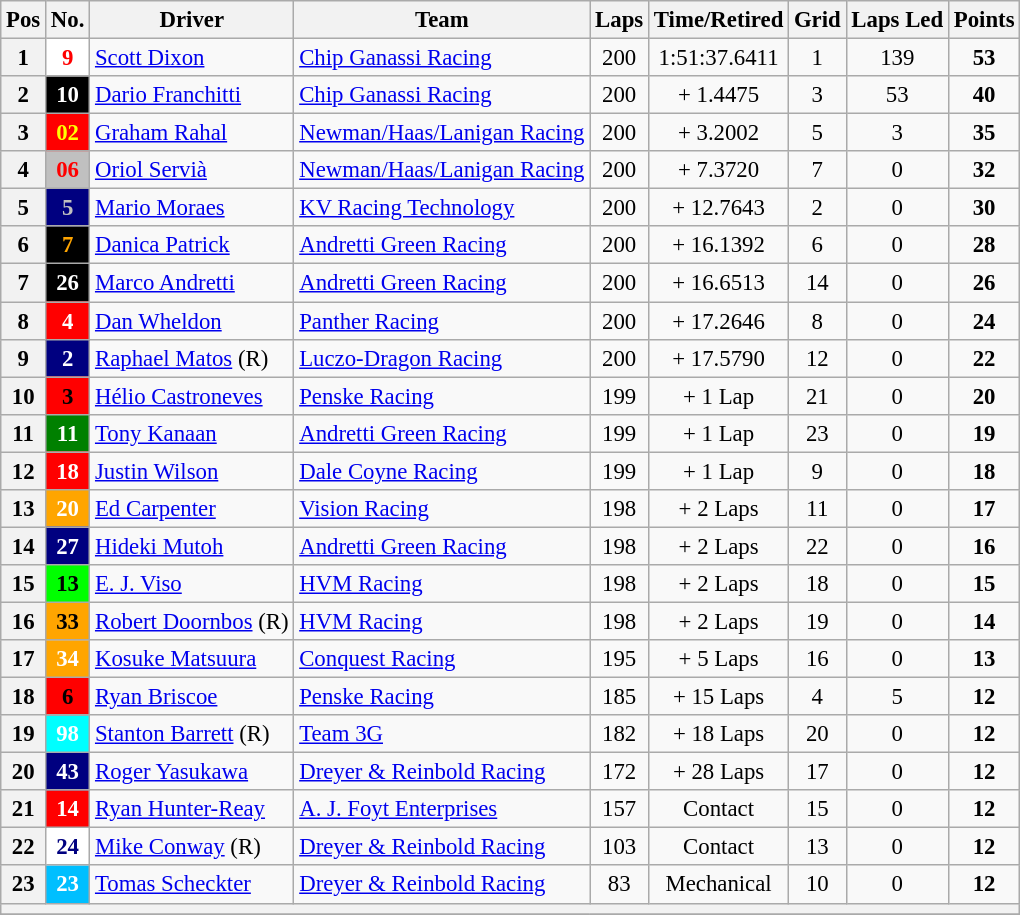<table class="wikitable" style="font-size:95%;">
<tr>
<th>Pos</th>
<th>No.</th>
<th>Driver</th>
<th>Team</th>
<th>Laps</th>
<th>Time/Retired</th>
<th>Grid</th>
<th>Laps Led</th>
<th>Points</th>
</tr>
<tr>
<th>1</th>
<td style="background:#FFFFFF; color:red;" align=center><strong>9</strong></td>
<td> <a href='#'>Scott Dixon</a></td>
<td><a href='#'>Chip Ganassi Racing</a></td>
<td align=center>200</td>
<td align=center>1:51:37.6411</td>
<td align=center>1</td>
<td align=center>139</td>
<td align=center><strong>53</strong></td>
</tr>
<tr>
<th>2</th>
<td style="background:black; color:white;" align=center><strong>10</strong></td>
<td> <a href='#'>Dario Franchitti</a></td>
<td><a href='#'>Chip Ganassi Racing</a></td>
<td align=center>200</td>
<td align=center>+ 1.4475</td>
<td align=center>3</td>
<td align=center>53</td>
<td align=center><strong>40</strong></td>
</tr>
<tr>
<th>3</th>
<td style="background:red; color:yellow;" align=center><strong>02</strong></td>
<td> <a href='#'>Graham Rahal</a></td>
<td><a href='#'>Newman/Haas/Lanigan Racing</a></td>
<td align=center>200</td>
<td align=center>+ 3.2002</td>
<td align=center>5</td>
<td align=center>3</td>
<td align=center><strong>35</strong></td>
</tr>
<tr>
<th>4</th>
<td style="background:silver; color:red;" align=center><strong>06</strong></td>
<td> <a href='#'>Oriol Servià</a></td>
<td><a href='#'>Newman/Haas/Lanigan Racing</a></td>
<td align=center>200</td>
<td align=center>+ 7.3720</td>
<td align=center>7</td>
<td align=center>0</td>
<td align=center><strong>32</strong></td>
</tr>
<tr>
<th>5</th>
<td style="background:navy; color:silver;" align=center><strong>5</strong></td>
<td> <a href='#'>Mario Moraes</a></td>
<td><a href='#'>KV Racing Technology</a></td>
<td align=center>200</td>
<td align=center>+ 12.7643</td>
<td align=center>2</td>
<td align=center>0</td>
<td align=center><strong>30</strong></td>
</tr>
<tr>
<th>6</th>
<td style="background:black; color:orange;" align=center><strong>7</strong></td>
<td> <a href='#'>Danica Patrick</a></td>
<td><a href='#'>Andretti Green Racing</a></td>
<td align=center>200</td>
<td align=center>+ 16.1392</td>
<td align=center>6</td>
<td align=center>0</td>
<td align=center><strong>28</strong></td>
</tr>
<tr>
<th>7</th>
<td style="background:black; color:white;" align=center><strong>26</strong></td>
<td> <a href='#'>Marco Andretti</a></td>
<td><a href='#'>Andretti Green Racing</a></td>
<td align=center>200</td>
<td align=center>+ 16.6513</td>
<td align=center>14</td>
<td align=center>0</td>
<td align=center><strong>26</strong></td>
</tr>
<tr>
<th>8</th>
<td style="background:red; color:white;" align=center><strong>4</strong></td>
<td> <a href='#'>Dan Wheldon</a></td>
<td><a href='#'>Panther Racing</a></td>
<td align=center>200</td>
<td align=center>+ 17.2646</td>
<td align=center>8</td>
<td align=center>0</td>
<td align=center><strong>24</strong></td>
</tr>
<tr>
<th>9</th>
<td style="background:navy; color:white;" align=center><strong>2</strong></td>
<td> <a href='#'>Raphael Matos</a> (R)</td>
<td><a href='#'>Luczo-Dragon Racing</a></td>
<td align=center>200</td>
<td align=center>+ 17.5790</td>
<td align=center>12</td>
<td align=center>0</td>
<td align=center><strong>22</strong></td>
</tr>
<tr>
<th>10</th>
<td style="background:red; color:black;" align="center"><strong>3</strong></td>
<td> <a href='#'>Hélio Castroneves</a></td>
<td><a href='#'>Penske Racing</a></td>
<td align=center>199</td>
<td align=center>+ 1 Lap</td>
<td align=center>21</td>
<td align=center>0</td>
<td align=center><strong>20</strong></td>
</tr>
<tr>
<th>11</th>
<td style="background:green; color:white;" align=center><strong>11</strong></td>
<td> <a href='#'>Tony Kanaan</a></td>
<td><a href='#'>Andretti Green Racing</a></td>
<td align=center>199</td>
<td align=center>+ 1 Lap</td>
<td align=center>23</td>
<td align=center>0</td>
<td align=center><strong>19</strong></td>
</tr>
<tr>
<th>12</th>
<td style="background:red; color:white;" align=center><strong>18</strong></td>
<td> <a href='#'>Justin Wilson</a></td>
<td><a href='#'>Dale Coyne Racing</a></td>
<td align=center>199</td>
<td align=center>+ 1 Lap</td>
<td align=center>9</td>
<td align=center>0</td>
<td align=center><strong>18</strong></td>
</tr>
<tr>
<th>13</th>
<td style="background:orange; color:white;" align=center><strong>20</strong></td>
<td> <a href='#'>Ed Carpenter</a></td>
<td><a href='#'>Vision Racing</a></td>
<td align=center>198</td>
<td align=center>+ 2 Laps</td>
<td align=center>11</td>
<td align=center>0</td>
<td align=center><strong>17</strong></td>
</tr>
<tr>
<th>14</th>
<td style="background:navy; color:white;" align=center><strong>27</strong></td>
<td> <a href='#'>Hideki Mutoh</a></td>
<td><a href='#'>Andretti Green Racing</a></td>
<td align=center>198</td>
<td align=center>+ 2 Laps</td>
<td align=center>22</td>
<td align=center>0</td>
<td align=center><strong>16</strong></td>
</tr>
<tr>
<th>15</th>
<td style="background:lime; color:black;" align=center><strong>13</strong></td>
<td> <a href='#'>E. J. Viso</a></td>
<td><a href='#'>HVM Racing</a></td>
<td align=center>198</td>
<td align=center>+ 2 Laps</td>
<td align=center>18</td>
<td align=center>0</td>
<td align=center><strong>15</strong></td>
</tr>
<tr>
<th>16</th>
<td style="background:orange; color:black;" align=center><strong>33</strong></td>
<td> <a href='#'>Robert Doornbos</a> (R)</td>
<td><a href='#'>HVM Racing</a></td>
<td align=center>198</td>
<td align=center>+ 2 Laps</td>
<td align=center>19</td>
<td align=center>0</td>
<td align=center><strong>14</strong></td>
</tr>
<tr>
<th>17</th>
<td style="background:orange; color:white;" align=center><strong>34</strong></td>
<td> <a href='#'>Kosuke Matsuura</a></td>
<td><a href='#'>Conquest Racing</a></td>
<td align=center>195</td>
<td align=center>+ 5 Laps</td>
<td align=center>16</td>
<td align=center>0</td>
<td align=center><strong>13</strong></td>
</tr>
<tr>
<th>18</th>
<td style="background:#FF0000; color:black;" align="center"><strong>6</strong></td>
<td> <a href='#'>Ryan Briscoe</a></td>
<td><a href='#'>Penske Racing</a></td>
<td align=center>185</td>
<td align=center>+ 15 Laps</td>
<td align=center>4</td>
<td align=center>5</td>
<td align=center><strong>12</strong></td>
</tr>
<tr>
<th>19</th>
<td style="background:aqua; color:white;" align=center><strong>98</strong></td>
<td> <a href='#'>Stanton Barrett</a> (R)</td>
<td><a href='#'>Team 3G</a></td>
<td align=center>182</td>
<td align=center>+ 18 Laps</td>
<td align=center>20</td>
<td align=center>0</td>
<td align=center><strong>12</strong></td>
</tr>
<tr>
<th>20</th>
<td style="background:navy; color:white;" align=center><strong>43</strong></td>
<td> <a href='#'>Roger Yasukawa</a></td>
<td><a href='#'>Dreyer & Reinbold Racing</a></td>
<td align=center>172</td>
<td align=center>+ 28 Laps</td>
<td align=center>17</td>
<td align=center>0</td>
<td align=center><strong>12</strong></td>
</tr>
<tr>
<th>21</th>
<td style="background:red; color:white;" align=center><strong>14</strong></td>
<td> <a href='#'>Ryan Hunter-Reay</a></td>
<td><a href='#'>A. J. Foyt Enterprises</a></td>
<td align=center>157</td>
<td align=center>Contact</td>
<td align=center>15</td>
<td align=center>0</td>
<td align=center><strong>12</strong></td>
</tr>
<tr>
<th>22</th>
<td style="background:white; color:navy;" align=center><strong>24</strong></td>
<td> <a href='#'>Mike Conway</a> (R)</td>
<td><a href='#'>Dreyer & Reinbold Racing</a></td>
<td align=center>103</td>
<td align=center>Contact</td>
<td align=center>13</td>
<td align=center>0</td>
<td align=center><strong>12</strong></td>
</tr>
<tr>
<th>23</th>
<td style="background:DeepSkyBlue; color:white;" align=center><strong>23</strong></td>
<td> <a href='#'>Tomas Scheckter</a></td>
<td><a href='#'>Dreyer & Reinbold Racing</a></td>
<td align=center>83</td>
<td align=center>Mechanical</td>
<td align=center>10</td>
<td align=center>0</td>
<td align=center><strong>12</strong></td>
</tr>
<tr>
<th colspan=9></th>
</tr>
<tr>
</tr>
</table>
